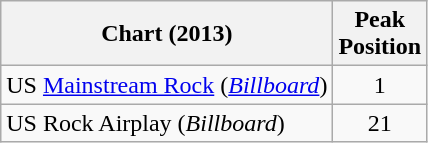<table class="wikitable">
<tr>
<th>Chart (2013)</th>
<th>Peak<br>Position</th>
</tr>
<tr>
<td>US <a href='#'>Mainstream Rock</a> (<em><a href='#'>Billboard</a></em>) </td>
<td style="text-align:center;">1</td>
</tr>
<tr>
<td>US Rock Airplay (<em>Billboard</em>) </td>
<td style="text-align:center;">21</td>
</tr>
</table>
